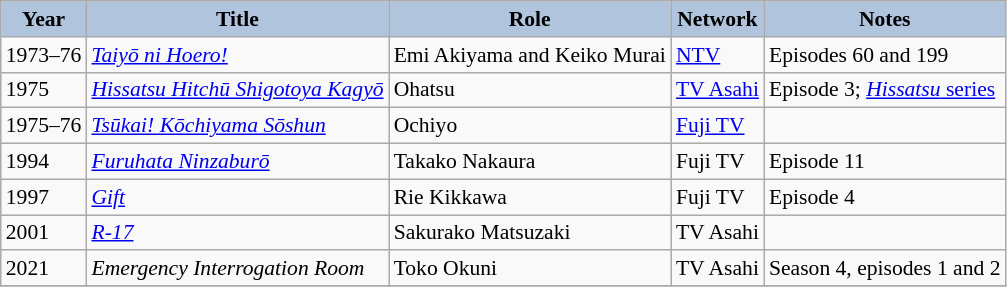<table class="wikitable" style="font-size:90%;">
<tr>
<th style="background:#B0C4DE;">Year</th>
<th style="background:#B0C4DE;">Title</th>
<th style="background:#B0C4DE;">Role</th>
<th style="background:#B0C4DE;">Network</th>
<th style="background:#B0C4DE;">Notes</th>
</tr>
<tr>
<td>1973–76</td>
<td><em><a href='#'>Taiyō ni Hoero!</a></em></td>
<td>Emi Akiyama and Keiko Murai</td>
<td><a href='#'>NTV</a></td>
<td>Episodes 60 and 199</td>
</tr>
<tr>
<td>1975</td>
<td><em><a href='#'>Hissatsu Hitchū Shigotoya Kagyō</a></em></td>
<td>Ohatsu</td>
<td><a href='#'>TV Asahi</a></td>
<td>Episode 3; <a href='#'><em>Hissatsu</em> series</a></td>
</tr>
<tr>
<td>1975–76</td>
<td><em><a href='#'>Tsūkai! Kōchiyama Sōshun</a></em></td>
<td>Ochiyo</td>
<td><a href='#'>Fuji TV</a></td>
<td></td>
</tr>
<tr>
<td>1994</td>
<td><em><a href='#'>Furuhata Ninzaburō</a></em></td>
<td>Takako Nakaura</td>
<td>Fuji TV</td>
<td>Episode 11</td>
</tr>
<tr>
<td>1997</td>
<td><em><a href='#'>Gift</a></em></td>
<td>Rie Kikkawa</td>
<td>Fuji TV</td>
<td>Episode 4</td>
</tr>
<tr>
<td>2001</td>
<td><em><a href='#'>R-17</a></em></td>
<td>Sakurako Matsuzaki</td>
<td>TV Asahi</td>
<td></td>
</tr>
<tr>
<td>2021</td>
<td><em>Emergency Interrogation Room</em></td>
<td>Toko Okuni</td>
<td>TV Asahi</td>
<td>Season 4, episodes 1 and 2</td>
</tr>
<tr>
</tr>
</table>
